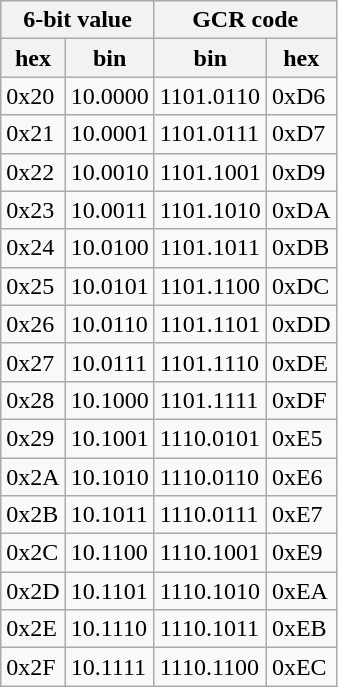<table class="wikitable">
<tr>
<th colspan="2">6-bit value</th>
<th colspan="2">GCR code</th>
</tr>
<tr>
<th>hex</th>
<th>bin</th>
<th>bin</th>
<th>hex</th>
</tr>
<tr>
<td>0x20</td>
<td>10.0000</td>
<td>1101.0110</td>
<td>0xD6</td>
</tr>
<tr>
<td>0x21</td>
<td>10.0001</td>
<td>1101.0111</td>
<td>0xD7</td>
</tr>
<tr>
<td>0x22</td>
<td>10.0010</td>
<td>1101.1001</td>
<td>0xD9</td>
</tr>
<tr>
<td>0x23</td>
<td>10.0011</td>
<td>1101.1010</td>
<td>0xDA</td>
</tr>
<tr>
<td>0x24</td>
<td>10.0100</td>
<td>1101.1011</td>
<td>0xDB</td>
</tr>
<tr>
<td>0x25</td>
<td>10.0101</td>
<td>1101.1100</td>
<td>0xDC</td>
</tr>
<tr>
<td>0x26</td>
<td>10.0110</td>
<td>1101.1101</td>
<td>0xDD</td>
</tr>
<tr>
<td>0x27</td>
<td>10.0111</td>
<td>1101.1110</td>
<td>0xDE</td>
</tr>
<tr>
<td>0x28</td>
<td>10.1000</td>
<td>1101.1111</td>
<td>0xDF</td>
</tr>
<tr>
<td>0x29</td>
<td>10.1001</td>
<td>1110.0101</td>
<td>0xE5</td>
</tr>
<tr>
<td>0x2A</td>
<td>10.1010</td>
<td>1110.0110</td>
<td>0xE6</td>
</tr>
<tr>
<td>0x2B</td>
<td>10.1011</td>
<td>1110.0111</td>
<td>0xE7</td>
</tr>
<tr>
<td>0x2C</td>
<td>10.1100</td>
<td>1110.1001</td>
<td>0xE9</td>
</tr>
<tr>
<td>0x2D</td>
<td>10.1101</td>
<td>1110.1010</td>
<td>0xEA</td>
</tr>
<tr>
<td>0x2E</td>
<td>10.1110</td>
<td>1110.1011</td>
<td>0xEB</td>
</tr>
<tr>
<td>0x2F</td>
<td>10.1111</td>
<td>1110.1100</td>
<td>0xEC</td>
</tr>
</table>
